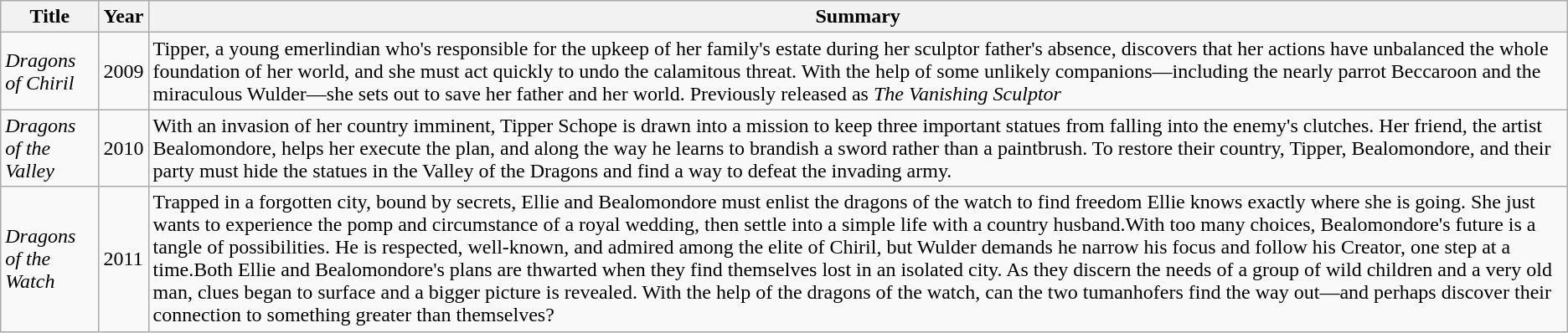<table class="wikitable">
<tr>
<th>Title</th>
<th>Year</th>
<th>Summary</th>
</tr>
<tr>
<td><em>Dragons of Chiril</em></td>
<td>2009</td>
<td>Tipper, a young emerlindian who's responsible for the upkeep of her family's estate during her sculptor father's absence, discovers that her actions have unbalanced the whole foundation of her world, and she must act quickly to undo the calamitous threat. With the help of some unlikely companions—including the nearly  parrot Beccaroon and the miraculous Wulder—she sets out to save her father and her world. Previously released as <em>The Vanishing Sculptor</em></td>
</tr>
<tr>
<td><em>Dragons of the Valley</em></td>
<td>2010</td>
<td>With an invasion of her country imminent, Tipper Schope is drawn into a mission to keep three important statues from falling into the enemy's clutches. Her friend, the artist Bealomondore, helps her execute the plan, and along the way he learns to brandish a sword rather than a paintbrush. To restore their country, Tipper, Bealomondore, and their party must hide the statues in the Valley of the Dragons and find a way to defeat the invading army.</td>
</tr>
<tr>
<td><em>Dragons of the Watch</em></td>
<td>2011</td>
<td>Trapped in a forgotten city, bound by secrets, Ellie and Bealomondore must enlist the dragons of the watch to find freedom Ellie knows exactly where she is going. She just wants to experience the pomp and circumstance of a royal wedding, then settle into a simple life with a country husband.With too many choices, Bealomondore's future is a tangle of possibilities. He is respected, well-known, and admired among the elite of Chiril, but Wulder demands he narrow his focus and follow his Creator, one step at a time.Both Ellie and Bealomondore's plans are thwarted when they find themselves lost in an isolated city. As they discern the needs of a group of wild children and a very old man, clues began to surface and a bigger picture is revealed. With the help of the dragons of the watch, can the two tumanhofers find the way out—and perhaps discover their connection to something greater than themselves?</td>
</tr>
</table>
